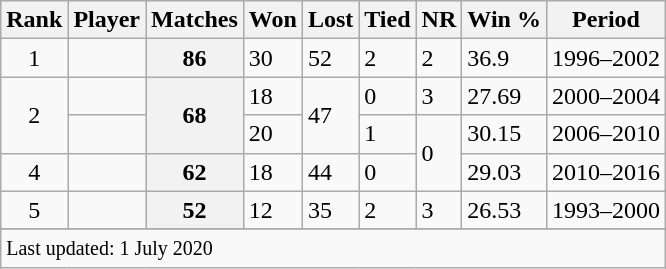<table class="wikitable plainrowheaders sortable">
<tr>
<th scope=col>Rank</th>
<th scope=col>Player</th>
<th scope=col>Matches</th>
<th>Won</th>
<th>Lost</th>
<th>Tied</th>
<th>NR</th>
<th>Win %</th>
<th>Period</th>
</tr>
<tr>
<td style="text-align:center">1</td>
<td></td>
<th scope=row style=text-align:center;>86</th>
<td>30</td>
<td>52</td>
<td>2</td>
<td>2</td>
<td>36.9</td>
<td>1996–2002</td>
</tr>
<tr>
<td style="text-align:center" rowspan=2>2</td>
<td></td>
<th scope=row style=text-align:center; rowspan=2>68</th>
<td>18</td>
<td rowspan=2>47</td>
<td>0</td>
<td>3</td>
<td>27.69</td>
<td>2000–2004</td>
</tr>
<tr>
<td></td>
<td>20</td>
<td>1</td>
<td rowspan=2>0</td>
<td>30.15</td>
<td>2006–2010</td>
</tr>
<tr>
<td style="text-align:center">4</td>
<td></td>
<th scope=row style=text-align:center;>62</th>
<td>18</td>
<td>44</td>
<td>0</td>
<td>29.03</td>
<td>2010–2016</td>
</tr>
<tr>
<td style="text-align:center">5</td>
<td></td>
<th scope=row style=text-align:center;>52</th>
<td>12</td>
<td>35</td>
<td>2</td>
<td>3</td>
<td>26.53</td>
<td>1993–2000</td>
</tr>
<tr>
</tr>
<tr class=sortbottom>
<td colspan=9><small>Last updated: 1 July 2020</small></td>
</tr>
</table>
